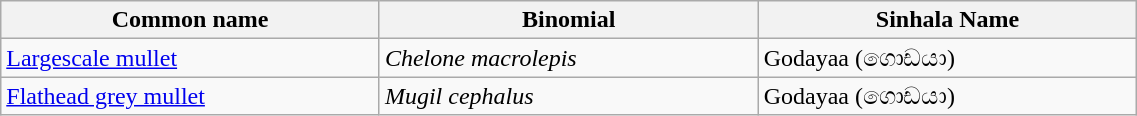<table width=60% class="wikitable">
<tr>
<th width=20%>Common name</th>
<th width=20%>Binomial</th>
<th width=20%>Sinhala Name</th>
</tr>
<tr>
<td><a href='#'>Largescale mullet</a></td>
<td><em>Chelone macrolepis</em></td>
<td>Godayaa (ගොඩයා)</td>
</tr>
<tr>
<td><a href='#'>Flathead grey mullet</a><br></td>
<td><em>Mugil cephalus</em></td>
<td>Godayaa (ගොඩයා)</td>
</tr>
</table>
